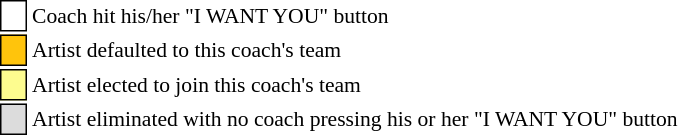<table class="toccolours" style="font-size: 90%; white-space: nowrap;">
<tr>
<td style="background:white; border:1px solid black;"> <strong></strong> </td>
<td>Coach hit his/her "I WANT YOU" button</td>
</tr>
<tr>
<td style="background:#ffc40c; border:1px solid black;">    </td>
<td>Artist defaulted to this coach's team</td>
</tr>
<tr>
<td style="background:#fdfc8f; border:1px solid black;">    </td>
<td style="padding-right: 8px">Artist elected to join this coach's team</td>
</tr>
<tr>
<td style="background:#dcdcdc; border:1px solid black;">    </td>
<td>Artist eliminated with no coach pressing his or her "I WANT YOU" button</td>
</tr>
</table>
